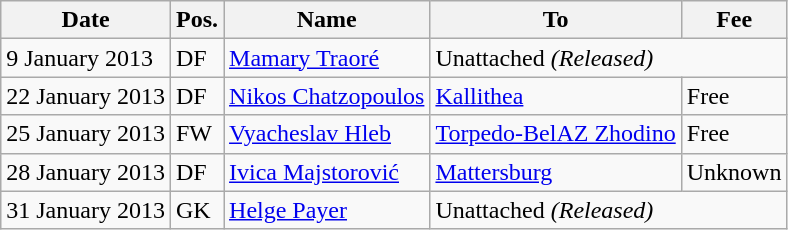<table class="wikitable">
<tr>
<th>Date</th>
<th>Pos.</th>
<th>Name</th>
<th>To</th>
<th>Fee</th>
</tr>
<tr>
<td>9 January 2013</td>
<td>DF</td>
<td> <a href='#'>Mamary Traoré</a></td>
<td colspan=2>Unattached <em>(Released)</em></td>
</tr>
<tr>
<td>22 January 2013</td>
<td>DF</td>
<td> <a href='#'>Nikos Chatzopoulos</a></td>
<td><a href='#'>Kallithea</a></td>
<td>Free</td>
</tr>
<tr>
<td>25 January 2013</td>
<td>FW</td>
<td> <a href='#'>Vyacheslav Hleb</a></td>
<td><a href='#'>Torpedo-BelAZ Zhodino</a></td>
<td>Free</td>
</tr>
<tr>
<td>28 January 2013</td>
<td>DF</td>
<td> <a href='#'>Ivica Majstorović</a></td>
<td><a href='#'>Mattersburg</a></td>
<td>Unknown</td>
</tr>
<tr>
<td>31 January 2013</td>
<td>GK</td>
<td> <a href='#'>Helge Payer</a></td>
<td colspan=2>Unattached <em>(Released)</em></td>
</tr>
</table>
